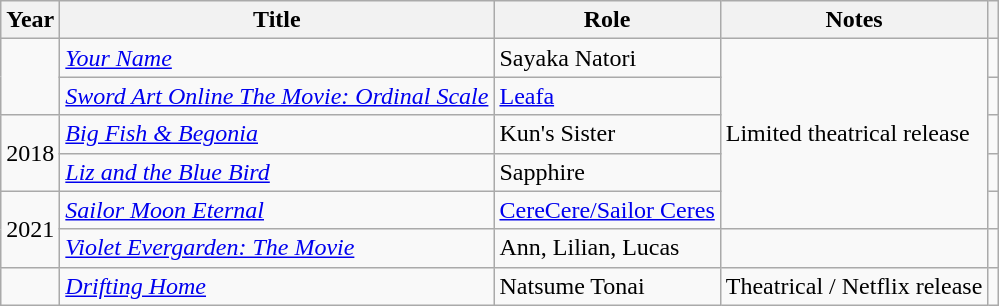<table class="wikitable sortable plainrowheaders">
<tr>
<th>Year</th>
<th>Title</th>
<th>Role</th>
<th class="unsortable">Notes</th>
<th class="unsortable"></th>
</tr>
<tr>
<td rowspan="2"></td>
<td><em><a href='#'>Your Name</a></em></td>
<td>Sayaka Natori</td>
<td rowspan="5">Limited theatrical release</td>
<td></td>
</tr>
<tr>
<td><em><a href='#'>Sword Art Online The Movie: Ordinal Scale</a></em></td>
<td><a href='#'>Leafa</a></td>
<td></td>
</tr>
<tr>
<td rowspan="2">2018</td>
<td><em><a href='#'>Big Fish & Begonia</a></em></td>
<td>Kun's Sister</td>
<td></td>
</tr>
<tr>
<td><em><a href='#'>Liz and the Blue Bird</a></em></td>
<td>Sapphire</td>
<td></td>
</tr>
<tr>
<td rowspan="2">2021</td>
<td><em><a href='#'>Sailor Moon Eternal</a></em></td>
<td><a href='#'>CereCere/Sailor Ceres</a></td>
<td></td>
</tr>
<tr>
<td><em><a href='#'>Violet Evergarden: The Movie</a></em></td>
<td>Ann, Lilian, Lucas</td>
<td></td>
<td></td>
</tr>
<tr>
<td></td>
<td><em><a href='#'>Drifting Home</a></em></td>
<td>Natsume Tonai</td>
<td>Theatrical / Netflix release</td>
<td></td>
</tr>
</table>
